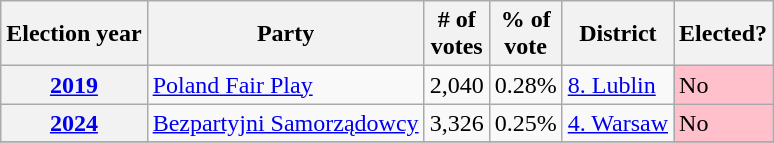<table class=wikitable>
<tr>
<th>Election year</th>
<th>Party</th>
<th># of<br>votes</th>
<th>% of<br>vote</th>
<th>District</th>
<th>Elected?</th>
</tr>
<tr>
<th><a href='#'>2019</a></th>
<td><a href='#'>Poland Fair Play</a></td>
<td>2,040</td>
<td>0.28%</td>
<td><a href='#'>8. Lublin</a></td>
<td style="background:Pink;">No</td>
</tr>
<tr>
<th><a href='#'>2024</a></th>
<td><a href='#'>Bezpartyjni Samorządowcy</a></td>
<td>3,326</td>
<td>0.25%</td>
<td><a href='#'>4. Warsaw</a></td>
<td style="background:Pink;">No</td>
</tr>
<tr>
</tr>
</table>
